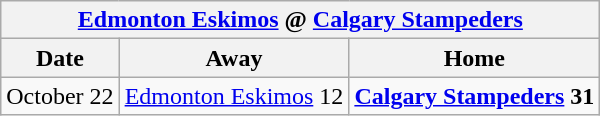<table class="wikitable">
<tr>
<th colspan=4><a href='#'>Edmonton Eskimos</a> @ <a href='#'>Calgary Stampeders</a></th>
</tr>
<tr>
<th>Date</th>
<th>Away</th>
<th>Home</th>
</tr>
<tr>
<td>October 22</td>
<td><a href='#'>Edmonton Eskimos</a> 12</td>
<td><strong><a href='#'>Calgary Stampeders</a> 31</strong></td>
</tr>
</table>
